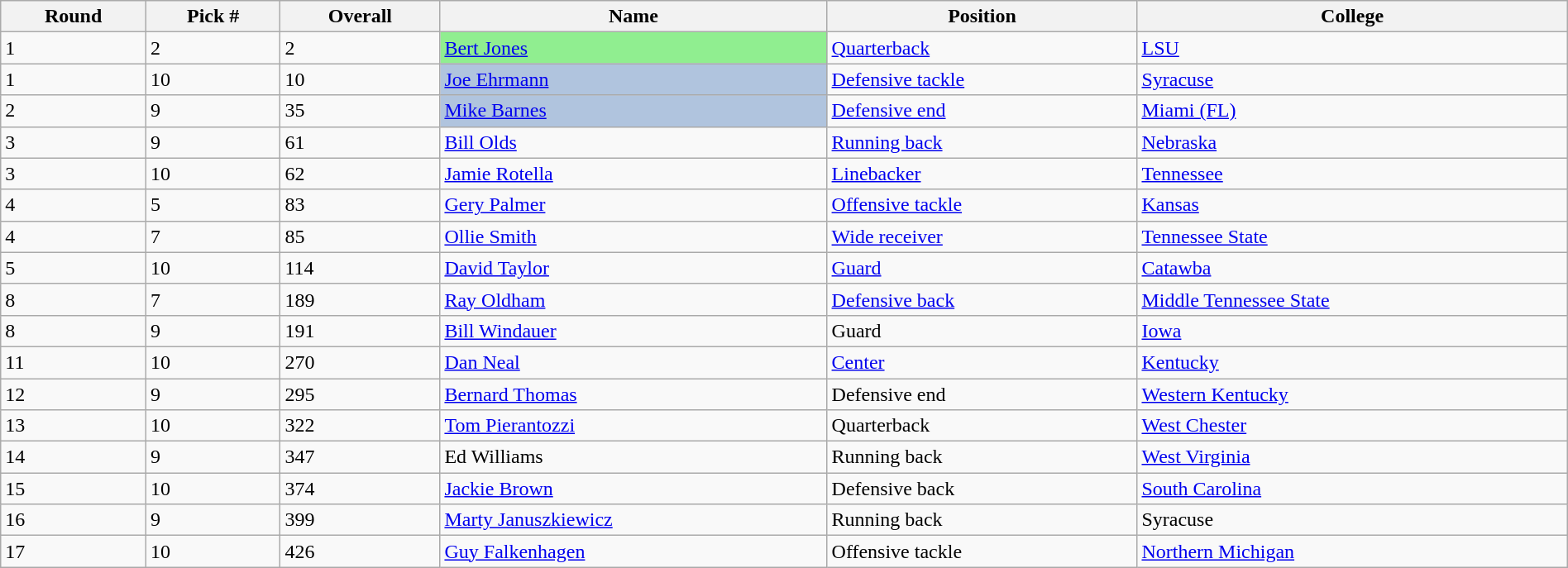<table class="wikitable sortable sortable" style="width: 100%">
<tr>
<th>Round</th>
<th>Pick #</th>
<th>Overall</th>
<th>Name</th>
<th>Position</th>
<th>College</th>
</tr>
<tr>
<td>1</td>
<td>2</td>
<td>2</td>
<td bgcolor=lightgreen><a href='#'>Bert Jones</a></td>
<td><a href='#'>Quarterback</a></td>
<td><a href='#'>LSU</a></td>
</tr>
<tr>
<td>1</td>
<td>10</td>
<td>10</td>
<td bgcolor=lightsteelblue><a href='#'>Joe Ehrmann</a></td>
<td><a href='#'>Defensive tackle</a></td>
<td><a href='#'>Syracuse</a></td>
</tr>
<tr>
<td>2</td>
<td>9</td>
<td>35</td>
<td bgcolor=lightsteelblue><a href='#'>Mike Barnes</a></td>
<td><a href='#'>Defensive end</a></td>
<td><a href='#'>Miami (FL)</a></td>
</tr>
<tr>
<td>3</td>
<td>9</td>
<td>61</td>
<td><a href='#'>Bill Olds</a></td>
<td><a href='#'>Running back</a></td>
<td><a href='#'>Nebraska</a></td>
</tr>
<tr>
<td>3</td>
<td>10</td>
<td>62</td>
<td><a href='#'>Jamie Rotella</a></td>
<td><a href='#'>Linebacker</a></td>
<td><a href='#'>Tennessee</a></td>
</tr>
<tr>
<td>4</td>
<td>5</td>
<td>83</td>
<td><a href='#'>Gery Palmer</a></td>
<td><a href='#'>Offensive tackle</a></td>
<td><a href='#'>Kansas</a></td>
</tr>
<tr>
<td>4</td>
<td>7</td>
<td>85</td>
<td><a href='#'>Ollie Smith</a></td>
<td><a href='#'>Wide receiver</a></td>
<td><a href='#'>Tennessee State</a></td>
</tr>
<tr>
<td>5</td>
<td>10</td>
<td>114</td>
<td><a href='#'>David Taylor</a></td>
<td><a href='#'>Guard</a></td>
<td><a href='#'>Catawba</a></td>
</tr>
<tr>
<td>8</td>
<td>7</td>
<td>189</td>
<td><a href='#'>Ray Oldham</a></td>
<td><a href='#'>Defensive back</a></td>
<td><a href='#'>Middle Tennessee State</a></td>
</tr>
<tr>
<td>8</td>
<td>9</td>
<td>191</td>
<td><a href='#'>Bill Windauer</a></td>
<td>Guard</td>
<td><a href='#'>Iowa</a></td>
</tr>
<tr>
<td>11</td>
<td>10</td>
<td>270</td>
<td><a href='#'>Dan Neal</a></td>
<td><a href='#'>Center</a></td>
<td><a href='#'>Kentucky</a></td>
</tr>
<tr>
<td>12</td>
<td>9</td>
<td>295</td>
<td><a href='#'>Bernard Thomas</a></td>
<td>Defensive end</td>
<td><a href='#'>Western Kentucky</a></td>
</tr>
<tr>
<td>13</td>
<td>10</td>
<td>322</td>
<td><a href='#'>Tom Pierantozzi</a></td>
<td>Quarterback</td>
<td><a href='#'>West Chester</a></td>
</tr>
<tr>
<td>14</td>
<td>9</td>
<td>347</td>
<td>Ed Williams</td>
<td>Running back</td>
<td><a href='#'>West Virginia</a></td>
</tr>
<tr>
<td>15</td>
<td>10</td>
<td>374</td>
<td><a href='#'>Jackie Brown</a></td>
<td>Defensive back</td>
<td><a href='#'>South Carolina</a></td>
</tr>
<tr>
<td>16</td>
<td>9</td>
<td>399</td>
<td><a href='#'>Marty Januszkiewicz</a></td>
<td>Running back</td>
<td>Syracuse</td>
</tr>
<tr>
<td>17</td>
<td>10</td>
<td>426</td>
<td><a href='#'>Guy Falkenhagen</a></td>
<td>Offensive tackle</td>
<td><a href='#'>Northern Michigan</a></td>
</tr>
</table>
